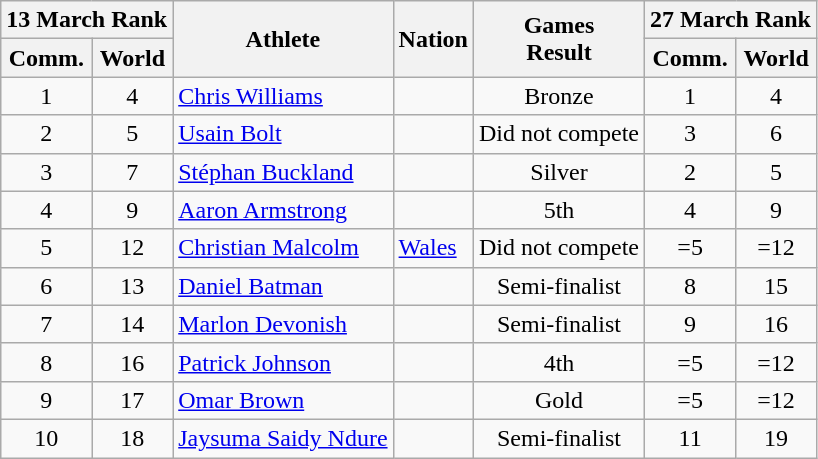<table class="wikitable">
<tr>
<th colspan="2">13 March Rank</th>
<th rowspan="2">Athlete</th>
<th rowspan="2">Nation</th>
<th rowspan="2">Games <br> Result</th>
<th colspan="2">27 March Rank</th>
</tr>
<tr>
<th>Comm.</th>
<th>World</th>
<th>Comm.</th>
<th>World</th>
</tr>
<tr>
<td align="center">1</td>
<td align="center">4</td>
<td align="left"><a href='#'>Chris Williams</a></td>
<td align="left"></td>
<td align="center">Bronze</td>
<td align="center">1</td>
<td align="center">4</td>
</tr>
<tr>
<td align="center">2</td>
<td align="center">5</td>
<td align="left"><a href='#'>Usain Bolt</a></td>
<td align="left"></td>
<td align="center">Did not compete</td>
<td align="center">3</td>
<td align="center">6</td>
</tr>
<tr>
<td align="center">3</td>
<td align="center">7</td>
<td align="left"><a href='#'>Stéphan Buckland</a></td>
<td align="left"></td>
<td align="center">Silver</td>
<td align="center">2</td>
<td align="center">5</td>
</tr>
<tr>
<td align="center">4</td>
<td align="center">9</td>
<td align="left"><a href='#'>Aaron Armstrong</a></td>
<td align="left"></td>
<td align="center">5th</td>
<td align="center">4</td>
<td align="center">9</td>
</tr>
<tr>
<td align="center">5</td>
<td align="center">12</td>
<td align="left"><a href='#'>Christian Malcolm</a></td>
<td align="left"> <a href='#'>Wales</a></td>
<td align="center">Did not compete</td>
<td align="center">=5</td>
<td align="center">=12</td>
</tr>
<tr>
<td align="center">6</td>
<td align="center">13</td>
<td align="left"><a href='#'>Daniel Batman</a></td>
<td align="left"></td>
<td align="center">Semi-finalist</td>
<td align="center">8</td>
<td align="center">15</td>
</tr>
<tr>
<td align="center">7</td>
<td align="center">14</td>
<td align="left"><a href='#'>Marlon Devonish</a></td>
<td align="left"></td>
<td align="center">Semi-finalist</td>
<td align="center">9</td>
<td align="center">16</td>
</tr>
<tr>
<td align="center">8</td>
<td align="center">16</td>
<td align="left"><a href='#'>Patrick Johnson</a></td>
<td align="left"></td>
<td align="center">4th</td>
<td align="center">=5</td>
<td align="center">=12</td>
</tr>
<tr>
<td align="center">9</td>
<td align="center">17</td>
<td align="left"><a href='#'>Omar Brown</a></td>
<td align="left"></td>
<td align="center">Gold</td>
<td align="center">=5</td>
<td align="center">=12</td>
</tr>
<tr>
<td align="center">10</td>
<td align="center">18</td>
<td align="left"><a href='#'>Jaysuma Saidy Ndure</a></td>
<td align="left"></td>
<td align="center">Semi-finalist</td>
<td align="center">11</td>
<td align="center">19</td>
</tr>
</table>
